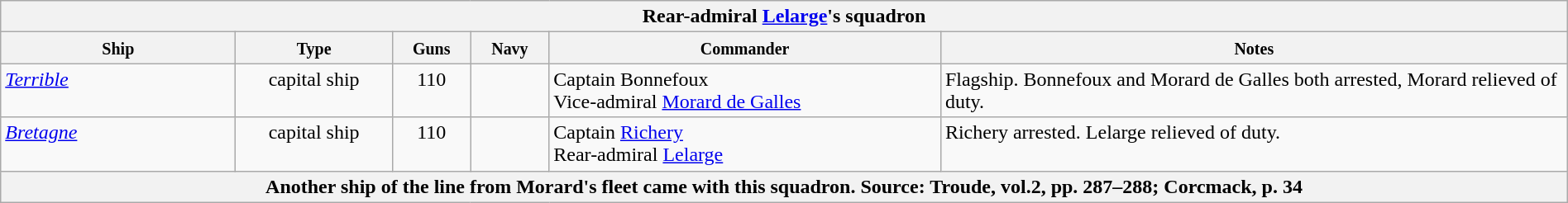<table class="wikitable" border="1" style="width:100%;">
<tr style="vertical-align:top;">
<th colspan="6" bgcolor="white">Rear-admiral <a href='#'>Lelarge</a>'s squadron</th>
</tr>
<tr valign="top"|- style="vertical-align:top;">
<th width=15%; align= center><small> Ship </small></th>
<th width=10%; align= center><small> Type </small></th>
<th width=5%; align= center><small> Guns </small></th>
<th width=5%; align= center><small> Navy </small></th>
<th width=25%; align= center><small> Commander </small></th>
<th width=40%; align= center><small>Notes</small></th>
</tr>
<tr style="vertical-align:top;">
<td align= left><a href='#'><em>Terrible</em></a></td>
<td align= center>capital ship</td>
<td align= center>110</td>
<td align= center></td>
<td align= left>Captain Bonnefoux<br>Vice-admiral <a href='#'>Morard de Galles</a></td>
<td align= left>Flagship. Bonnefoux and Morard de Galles both arrested, Morard relieved of duty.</td>
</tr>
<tr style="vertical-align:top;">
<td align= left><a href='#'><em>Bretagne</em></a></td>
<td align= center>capital ship</td>
<td align= center>110</td>
<td align= center></td>
<td align= left>Captain <a href='#'>Richery</a><br>Rear-admiral <a href='#'>Lelarge</a></td>
<td align= left>Richery arrested. Lelarge relieved of duty.</td>
</tr>
<tr style="vertical-align:top;">
<th colspan="11" bgcolor="white">Another ship of the line from Morard's fleet came with this squadron. Source: Troude, vol.2, pp. 287–288; Corcmack, p. 34</th>
</tr>
</table>
